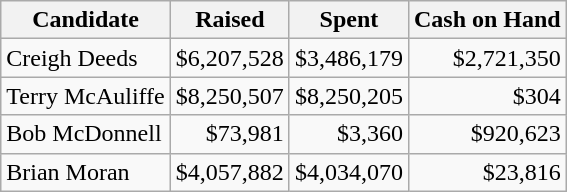<table class="wikitable">
<tr>
<th>Candidate</th>
<th>Raised</th>
<th>Spent</th>
<th>Cash on Hand</th>
</tr>
<tr>
<td>Creigh Deeds</td>
<td align=right>$6,207,528</td>
<td align=right>$3,486,179</td>
<td align=right>$2,721,350</td>
</tr>
<tr>
<td>Terry McAuliffe</td>
<td align=right>$8,250,507</td>
<td align=right>$8,250,205</td>
<td align=right>$304</td>
</tr>
<tr>
<td>Bob McDonnell</td>
<td align=right>$73,981</td>
<td align=right>$3,360</td>
<td align=right>$920,623</td>
</tr>
<tr>
<td>Brian Moran</td>
<td align=right>$4,057,882</td>
<td align=right>$4,034,070</td>
<td align=right>$23,816</td>
</tr>
</table>
